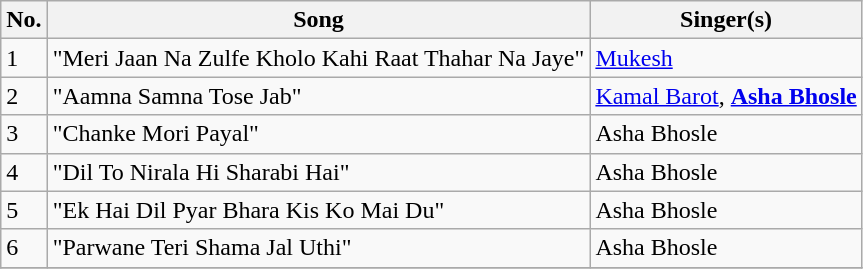<table class="wikitable">
<tr>
<th>No.</th>
<th>Song</th>
<th>Singer(s)</th>
</tr>
<tr>
<td>1</td>
<td>"Meri Jaan Na Zulfe Kholo Kahi Raat Thahar Na Jaye"</td>
<td><a href='#'>Mukesh</a></td>
</tr>
<tr>
<td>2</td>
<td>"Aamna Samna Tose Jab"</td>
<td><a href='#'>Kamal Barot</a>, <strong><a href='#'>Asha Bhosle</a></strong></td>
</tr>
<tr>
<td>3</td>
<td>"Chanke Mori Payal"</td>
<td>Asha Bhosle</td>
</tr>
<tr>
<td>4</td>
<td>"Dil To Nirala Hi Sharabi Hai"</td>
<td>Asha Bhosle</td>
</tr>
<tr>
<td>5</td>
<td>"Ek Hai Dil Pyar Bhara Kis Ko Mai Du"</td>
<td>Asha Bhosle</td>
</tr>
<tr>
<td>6</td>
<td>"Parwane Teri Shama Jal Uthi"</td>
<td>Asha Bhosle</td>
</tr>
<tr>
</tr>
</table>
